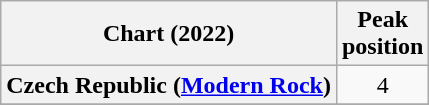<table class="wikitable sortable plainrowheaders" style="text-align:center">
<tr>
<th align="center">Chart (2022)</th>
<th align="center">Peak<br>position</th>
</tr>
<tr>
<th scope="row">Czech Republic (<a href='#'>Modern Rock</a>)</th>
<td>4</td>
</tr>
<tr>
</tr>
<tr>
</tr>
</table>
